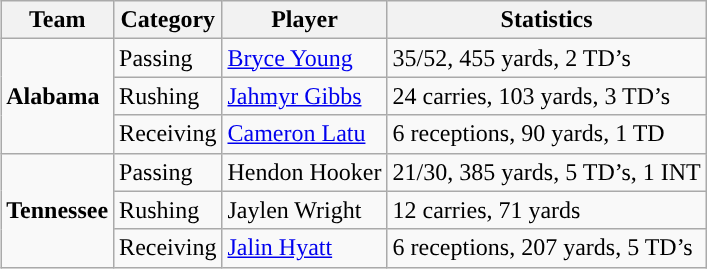<table class="wikitable" style="float: right;">
<tr>
<th>Team</th>
<th>Category</th>
<th>Player</th>
<th>Statistics</th>
</tr>
<tr>
<td rowspan=3><strong>Alabama</strong></td>
<td>Passing</td>
<td><a href='#'>Bryce Young</a></td>
<td>35/52, 455 yards, 2 TD’s</td>
</tr>
<tr>
<td>Rushing</td>
<td><a href='#'>Jahmyr Gibbs</a></td>
<td>24 carries, 103 yards, 3 TD’s</td>
</tr>
<tr>
<td>Receiving</td>
<td><a href='#'>Cameron Latu</a></td>
<td>6 receptions, 90 yards, 1 TD</td>
</tr>
<tr>
<td rowspan=3><strong>Tennessee</strong></td>
<td>Passing</td>
<td>Hendon Hooker</td>
<td>21/30, 385 yards, 5 TD’s, 1 INT</td>
</tr>
<tr>
<td>Rushing</td>
<td>Jaylen Wright</td>
<td>12 carries, 71 yards</td>
</tr>
<tr>
<td>Receiving</td>
<td><a href='#'>Jalin Hyatt</a></td>
<td>6 receptions, 207 yards, 5 TD’s</td>
</tr>
</table>
